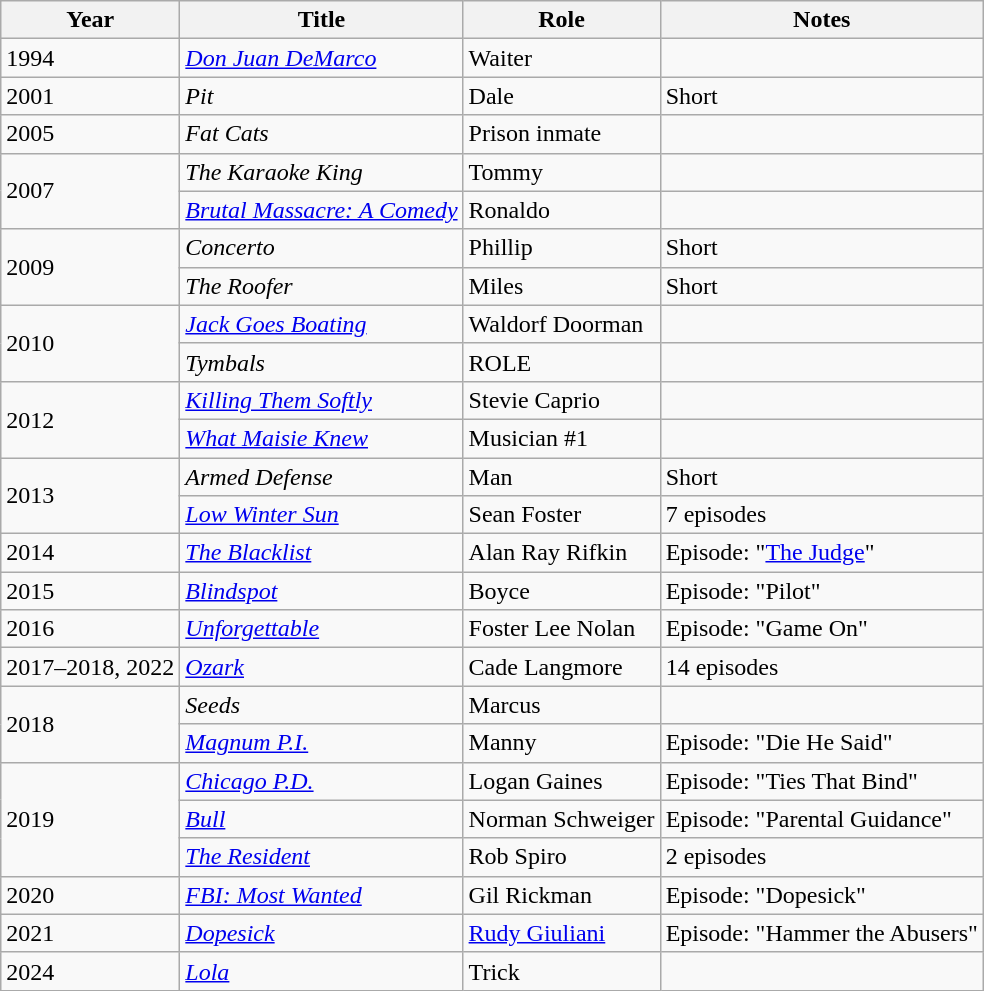<table class="wikitable">
<tr>
<th>Year</th>
<th>Title</th>
<th>Role</th>
<th class="unsortable">Notes</th>
</tr>
<tr>
<td>1994</td>
<td><em><a href='#'>Don Juan DeMarco</a></em></td>
<td>Waiter</td>
<td></td>
</tr>
<tr>
<td>2001</td>
<td><em>Pit</em></td>
<td>Dale</td>
<td>Short</td>
</tr>
<tr>
<td>2005</td>
<td><em>Fat Cats</em></td>
<td>Prison inmate</td>
<td></td>
</tr>
<tr>
<td rowspan=2>2007</td>
<td><em>The Karaoke King</em></td>
<td>Tommy</td>
<td></td>
</tr>
<tr>
<td><em><a href='#'>Brutal Massacre: A Comedy</a></em></td>
<td>Ronaldo</td>
<td></td>
</tr>
<tr>
<td rowspan=2>2009</td>
<td><em>Concerto</em></td>
<td>Phillip</td>
<td>Short</td>
</tr>
<tr>
<td><em>The Roofer</em></td>
<td>Miles</td>
<td>Short</td>
</tr>
<tr>
<td rowspan=2>2010</td>
<td><em><a href='#'>Jack Goes Boating</a></em></td>
<td>Waldorf Doorman</td>
<td></td>
</tr>
<tr>
<td><em>Tymbals</em></td>
<td>ROLE</td>
<td></td>
</tr>
<tr>
<td rowspan=2>2012</td>
<td><em><a href='#'>Killing Them Softly</a></em></td>
<td>Stevie Caprio</td>
<td></td>
</tr>
<tr>
<td><em><a href='#'>What Maisie Knew</a></em></td>
<td>Musician #1</td>
<td></td>
</tr>
<tr>
<td rowspan=2>2013</td>
<td><em>Armed Defense</em></td>
<td>Man</td>
<td>Short</td>
</tr>
<tr>
<td><em><a href='#'>Low Winter Sun</a></em></td>
<td>Sean Foster</td>
<td>7 episodes</td>
</tr>
<tr>
<td>2014</td>
<td><em><a href='#'>The Blacklist</a></em></td>
<td>Alan Ray Rifkin</td>
<td>Episode: "<a href='#'>The Judge</a>"</td>
</tr>
<tr>
<td>2015</td>
<td><em><a href='#'>Blindspot</a></em></td>
<td>Boyce</td>
<td>Episode: "Pilot"</td>
</tr>
<tr>
<td>2016</td>
<td><em><a href='#'>Unforgettable</a></em></td>
<td>Foster Lee Nolan</td>
<td>Episode: "Game On"</td>
</tr>
<tr>
<td>2017–2018, 2022</td>
<td><em><a href='#'>Ozark</a></em></td>
<td>Cade Langmore</td>
<td>14 episodes</td>
</tr>
<tr>
<td rowspan=2>2018</td>
<td><em>Seeds</em></td>
<td>Marcus</td>
<td></td>
</tr>
<tr>
<td><em><a href='#'>Magnum P.I.</a></em></td>
<td>Manny</td>
<td>Episode: "Die He Said"</td>
</tr>
<tr>
<td rowspan=3>2019</td>
<td><em><a href='#'>Chicago P.D.</a></em></td>
<td>Logan Gaines</td>
<td>Episode: "Ties That Bind"</td>
</tr>
<tr>
<td><em><a href='#'>Bull</a></em></td>
<td>Norman Schweiger</td>
<td>Episode: "Parental Guidance"</td>
</tr>
<tr>
<td><em><a href='#'>The Resident</a></em></td>
<td>Rob Spiro</td>
<td>2 episodes</td>
</tr>
<tr>
<td>2020</td>
<td><em><a href='#'>FBI: Most Wanted</a></em></td>
<td>Gil Rickman</td>
<td>Episode: "Dopesick"</td>
</tr>
<tr>
<td>2021</td>
<td><em><a href='#'>Dopesick</a></em></td>
<td><a href='#'>Rudy Giuliani</a></td>
<td>Episode: "Hammer the Abusers"</td>
</tr>
<tr>
<td>2024</td>
<td><em><a href='#'>Lola</a></em></td>
<td>Trick</td>
<td></td>
</tr>
</table>
